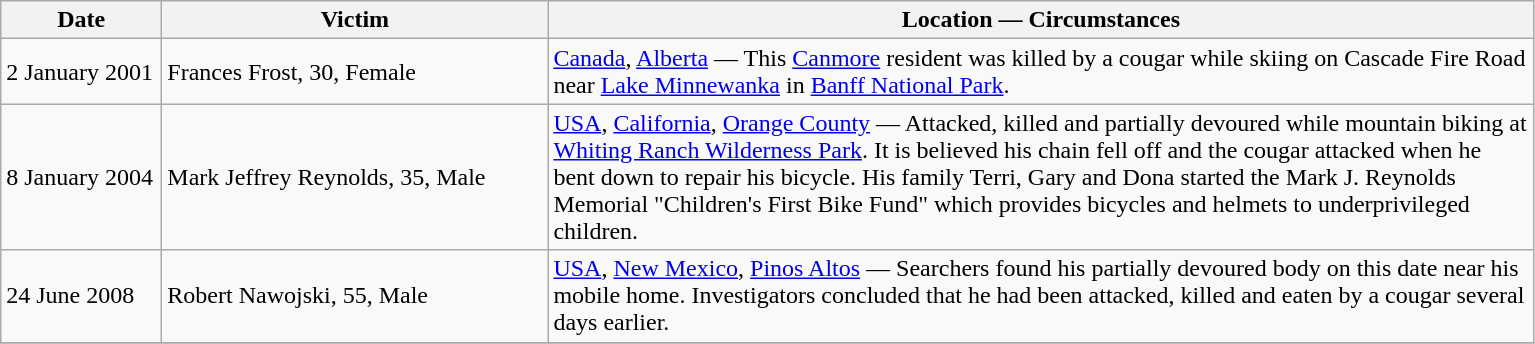<table class="wikitable sortable">
<tr>
<th width="100">Date</th>
<th width="250">Victim</th>
<th width="650">Location — Circumstances</th>
</tr>
<tr>
<td>2 January 2001</td>
<td>Frances Frost, 30, Female</td>
<td><a href='#'>Canada</a>, <a href='#'>Alberta</a> — This <a href='#'>Canmore</a> resident was killed by a cougar while skiing on Cascade Fire Road near <a href='#'>Lake Minnewanka</a> in <a href='#'>Banff National Park</a>. </td>
</tr>
<tr>
<td>8 January 2004</td>
<td>Mark Jeffrey Reynolds, 35, Male</td>
<td><a href='#'>USA</a>, <a href='#'>California</a>, <a href='#'>Orange County</a> — Attacked, killed and partially devoured while mountain biking at <a href='#'>Whiting Ranch Wilderness Park</a>. It is believed his chain fell off and the cougar attacked when he bent down to repair his bicycle. His family Terri, Gary and Dona started the Mark J. Reynolds Memorial "Children's First Bike Fund" which provides bicycles and helmets to underprivileged children.</td>
</tr>
<tr>
<td>24 June 2008</td>
<td>Robert Nawojski, 55, Male</td>
<td><a href='#'>USA</a>, <a href='#'>New Mexico</a>, <a href='#'>Pinos Altos</a> — Searchers found his partially devoured body on this date near his mobile home. Investigators concluded that he had been attacked, killed and eaten by a cougar several days earlier.</td>
</tr>
<tr>
</tr>
</table>
